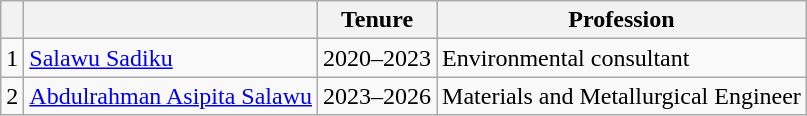<table class="wikitable">
<tr>
<th></th>
<th></th>
<th>Tenure</th>
<th>Profession</th>
</tr>
<tr>
<td>1</td>
<td><a href='#'>Salawu Sadiku</a></td>
<td>2020–2023</td>
<td>Environmental consultant</td>
</tr>
<tr>
<td>2</td>
<td><a href='#'>Abdulrahman Asipita Salawu</a></td>
<td>2023–2026</td>
<td>Materials and Metallurgical Engineer</td>
</tr>
</table>
